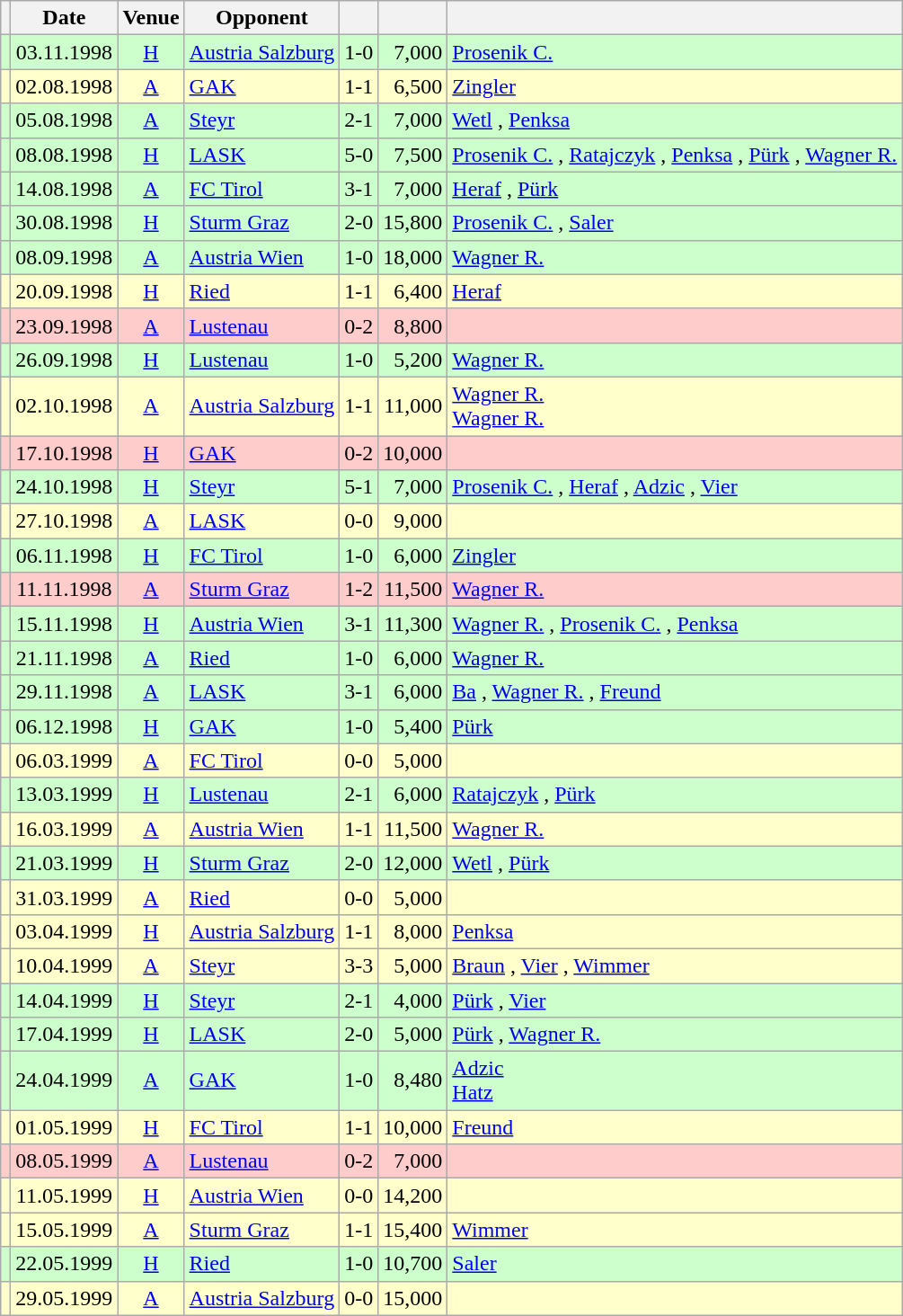<table class="wikitable" Style="text-align: center">
<tr>
<th></th>
<th>Date</th>
<th>Venue</th>
<th>Opponent</th>
<th></th>
<th></th>
<th></th>
</tr>
<tr style="background:#cfc">
<td></td>
<td>03.11.1998</td>
<td><a href='#'>H</a></td>
<td align="left"><a href='#'>Austria Salzburg</a></td>
<td>1-0</td>
<td align="right">7,000</td>
<td align="left"><a href='#'>Prosenik C.</a> </td>
</tr>
<tr style="background:#ffc">
<td></td>
<td>02.08.1998</td>
<td><a href='#'>A</a></td>
<td align="left"><a href='#'>GAK</a></td>
<td>1-1</td>
<td align="right">6,500</td>
<td align="left"><a href='#'>Zingler</a> </td>
</tr>
<tr style="background:#cfc">
<td></td>
<td>05.08.1998</td>
<td><a href='#'>A</a></td>
<td align="left"><a href='#'>Steyr</a></td>
<td>2-1</td>
<td align="right">7,000</td>
<td align="left"><a href='#'>Wetl</a> , <a href='#'>Penksa</a> </td>
</tr>
<tr style="background:#cfc">
<td></td>
<td>08.08.1998</td>
<td><a href='#'>H</a></td>
<td align="left"><a href='#'>LASK</a></td>
<td>5-0</td>
<td align="right">7,500</td>
<td align="left"><a href='#'>Prosenik C.</a> , <a href='#'>Ratajczyk</a> , <a href='#'>Penksa</a> , <a href='#'>Pürk</a> , <a href='#'>Wagner R.</a> </td>
</tr>
<tr style="background:#cfc">
<td></td>
<td>14.08.1998</td>
<td><a href='#'>A</a></td>
<td align="left"><a href='#'>FC Tirol</a></td>
<td>3-1</td>
<td align="right">7,000</td>
<td align="left"><a href='#'>Heraf</a>  , <a href='#'>Pürk</a> </td>
</tr>
<tr style="background:#cfc">
<td></td>
<td>30.08.1998</td>
<td><a href='#'>H</a></td>
<td align="left"><a href='#'>Sturm Graz</a></td>
<td>2-0</td>
<td align="right">15,800</td>
<td align="left"><a href='#'>Prosenik C.</a> , <a href='#'>Saler</a> </td>
</tr>
<tr style="background:#cfc">
<td></td>
<td>08.09.1998</td>
<td><a href='#'>A</a></td>
<td align="left"><a href='#'>Austria Wien</a></td>
<td>1-0</td>
<td align="right">18,000</td>
<td align="left"><a href='#'>Wagner R.</a> </td>
</tr>
<tr style="background:#ffc">
<td></td>
<td>20.09.1998</td>
<td><a href='#'>H</a></td>
<td align="left"><a href='#'>Ried</a></td>
<td>1-1</td>
<td align="right">6,400</td>
<td align="left"><a href='#'>Heraf</a> </td>
</tr>
<tr style="background:#fcc">
<td></td>
<td>23.09.1998</td>
<td><a href='#'>A</a></td>
<td align="left"><a href='#'>Lustenau</a></td>
<td>0-2</td>
<td align="right">8,800</td>
<td align="left"></td>
</tr>
<tr style="background:#cfc">
<td></td>
<td>26.09.1998</td>
<td><a href='#'>H</a></td>
<td align="left"><a href='#'>Lustenau</a></td>
<td>1-0</td>
<td align="right">5,200</td>
<td align="left"><a href='#'>Wagner R.</a> </td>
</tr>
<tr style="background:#ffc">
<td></td>
<td>02.10.1998</td>
<td><a href='#'>A</a></td>
<td align="left"><a href='#'>Austria Salzburg</a></td>
<td>1-1</td>
<td align="right">11,000</td>
<td align="left"><a href='#'>Wagner R.</a>  <br> <a href='#'>Wagner R.</a> </td>
</tr>
<tr style="background:#fcc">
<td></td>
<td>17.10.1998</td>
<td><a href='#'>H</a></td>
<td align="left"><a href='#'>GAK</a></td>
<td>0-2</td>
<td align="right">10,000</td>
<td align="left"></td>
</tr>
<tr style="background:#cfc">
<td></td>
<td>24.10.1998</td>
<td><a href='#'>H</a></td>
<td align="left"><a href='#'>Steyr</a></td>
<td>5-1</td>
<td align="right">7,000</td>
<td align="left"><a href='#'>Prosenik C.</a>  , <a href='#'>Heraf</a> , <a href='#'>Adzic</a> , <a href='#'>Vier</a> </td>
</tr>
<tr style="background:#ffc">
<td></td>
<td>27.10.1998</td>
<td><a href='#'>A</a></td>
<td align="left"><a href='#'>LASK</a></td>
<td>0-0</td>
<td align="right">9,000</td>
<td align="left"></td>
</tr>
<tr style="background:#cfc">
<td></td>
<td>06.11.1998</td>
<td><a href='#'>H</a></td>
<td align="left"><a href='#'>FC Tirol</a></td>
<td>1-0</td>
<td align="right">6,000</td>
<td align="left"><a href='#'>Zingler</a> </td>
</tr>
<tr style="background:#fcc">
<td></td>
<td>11.11.1998</td>
<td><a href='#'>A</a></td>
<td align="left"><a href='#'>Sturm Graz</a></td>
<td>1-2</td>
<td align="right">11,500</td>
<td align="left"><a href='#'>Wagner R.</a> </td>
</tr>
<tr style="background:#cfc">
<td></td>
<td>15.11.1998</td>
<td><a href='#'>H</a></td>
<td align="left"><a href='#'>Austria Wien</a></td>
<td>3-1</td>
<td align="right">11,300</td>
<td align="left"><a href='#'>Wagner R.</a> , <a href='#'>Prosenik C.</a> , <a href='#'>Penksa</a> </td>
</tr>
<tr style="background:#cfc">
<td></td>
<td>21.11.1998</td>
<td><a href='#'>A</a></td>
<td align="left"><a href='#'>Ried</a></td>
<td>1-0</td>
<td align="right">6,000</td>
<td align="left"><a href='#'>Wagner R.</a> </td>
</tr>
<tr style="background:#cfc">
<td></td>
<td>29.11.1998</td>
<td><a href='#'>A</a></td>
<td align="left"><a href='#'>LASK</a></td>
<td>3-1</td>
<td align="right">6,000</td>
<td align="left"><a href='#'>Ba</a> , <a href='#'>Wagner R.</a> , <a href='#'>Freund</a> </td>
</tr>
<tr style="background:#cfc">
<td></td>
<td>06.12.1998</td>
<td><a href='#'>H</a></td>
<td align="left"><a href='#'>GAK</a></td>
<td>1-0</td>
<td align="right">5,400</td>
<td align="left"><a href='#'>Pürk</a> </td>
</tr>
<tr style="background:#ffc">
<td></td>
<td>06.03.1999</td>
<td><a href='#'>A</a></td>
<td align="left"><a href='#'>FC Tirol</a></td>
<td>0-0</td>
<td align="right">5,000</td>
<td align="left"></td>
</tr>
<tr style="background:#cfc">
<td></td>
<td>13.03.1999</td>
<td><a href='#'>H</a></td>
<td align="left"><a href='#'>Lustenau</a></td>
<td>2-1</td>
<td align="right">6,000</td>
<td align="left"><a href='#'>Ratajczyk</a> , <a href='#'>Pürk</a> </td>
</tr>
<tr style="background:#ffc">
<td></td>
<td>16.03.1999</td>
<td><a href='#'>A</a></td>
<td align="left"><a href='#'>Austria Wien</a></td>
<td>1-1</td>
<td align="right">11,500</td>
<td align="left"><a href='#'>Wagner R.</a> </td>
</tr>
<tr style="background:#cfc">
<td></td>
<td>21.03.1999</td>
<td><a href='#'>H</a></td>
<td align="left"><a href='#'>Sturm Graz</a></td>
<td>2-0</td>
<td align="right">12,000</td>
<td align="left"><a href='#'>Wetl</a> , <a href='#'>Pürk</a> </td>
</tr>
<tr style="background:#ffc">
<td></td>
<td>31.03.1999</td>
<td><a href='#'>A</a></td>
<td align="left"><a href='#'>Ried</a></td>
<td>0-0</td>
<td align="right">5,000</td>
<td align="left"></td>
</tr>
<tr style="background:#ffc">
<td></td>
<td>03.04.1999</td>
<td><a href='#'>H</a></td>
<td align="left"><a href='#'>Austria Salzburg</a></td>
<td>1-1</td>
<td align="right">8,000</td>
<td align="left"><a href='#'>Penksa</a> </td>
</tr>
<tr style="background:#ffc">
<td></td>
<td>10.04.1999</td>
<td><a href='#'>A</a></td>
<td align="left"><a href='#'>Steyr</a></td>
<td>3-3</td>
<td align="right">5,000</td>
<td align="left"><a href='#'>Braun</a> , <a href='#'>Vier</a> , <a href='#'>Wimmer</a> </td>
</tr>
<tr style="background:#cfc">
<td></td>
<td>14.04.1999</td>
<td><a href='#'>H</a></td>
<td align="left"><a href='#'>Steyr</a></td>
<td>2-1</td>
<td align="right">4,000</td>
<td align="left"><a href='#'>Pürk</a> , <a href='#'>Vier</a> </td>
</tr>
<tr style="background:#cfc">
<td></td>
<td>17.04.1999</td>
<td><a href='#'>H</a></td>
<td align="left"><a href='#'>LASK</a></td>
<td>2-0</td>
<td align="right">5,000</td>
<td align="left"><a href='#'>Pürk</a> , <a href='#'>Wagner R.</a> </td>
</tr>
<tr style="background:#cfc">
<td></td>
<td>24.04.1999</td>
<td><a href='#'>A</a></td>
<td align="left"><a href='#'>GAK</a></td>
<td>1-0</td>
<td align="right">8,480</td>
<td align="left"><a href='#'>Adzic</a>  <br> <a href='#'>Hatz</a> </td>
</tr>
<tr style="background:#ffc">
<td></td>
<td>01.05.1999</td>
<td><a href='#'>H</a></td>
<td align="left"><a href='#'>FC Tirol</a></td>
<td>1-1</td>
<td align="right">10,000</td>
<td align="left"><a href='#'>Freund</a> </td>
</tr>
<tr style="background:#fcc">
<td></td>
<td>08.05.1999</td>
<td><a href='#'>A</a></td>
<td align="left"><a href='#'>Lustenau</a></td>
<td>0-2</td>
<td align="right">7,000</td>
<td align="left"></td>
</tr>
<tr style="background:#ffc">
<td></td>
<td>11.05.1999</td>
<td><a href='#'>H</a></td>
<td align="left"><a href='#'>Austria Wien</a></td>
<td>0-0</td>
<td align="right">14,200</td>
<td align="left"></td>
</tr>
<tr style="background:#ffc">
<td></td>
<td>15.05.1999</td>
<td><a href='#'>A</a></td>
<td align="left"><a href='#'>Sturm Graz</a></td>
<td>1-1</td>
<td align="right">15,400</td>
<td align="left"><a href='#'>Wimmer</a> </td>
</tr>
<tr style="background:#cfc">
<td></td>
<td>22.05.1999</td>
<td><a href='#'>H</a></td>
<td align="left"><a href='#'>Ried</a></td>
<td>1-0</td>
<td align="right">10,700</td>
<td align="left"><a href='#'>Saler</a> </td>
</tr>
<tr style="background:#ffc">
<td></td>
<td>29.05.1999</td>
<td><a href='#'>A</a></td>
<td align="left"><a href='#'>Austria Salzburg</a></td>
<td>0-0</td>
<td align="right">15,000</td>
<td align="left"></td>
</tr>
</table>
